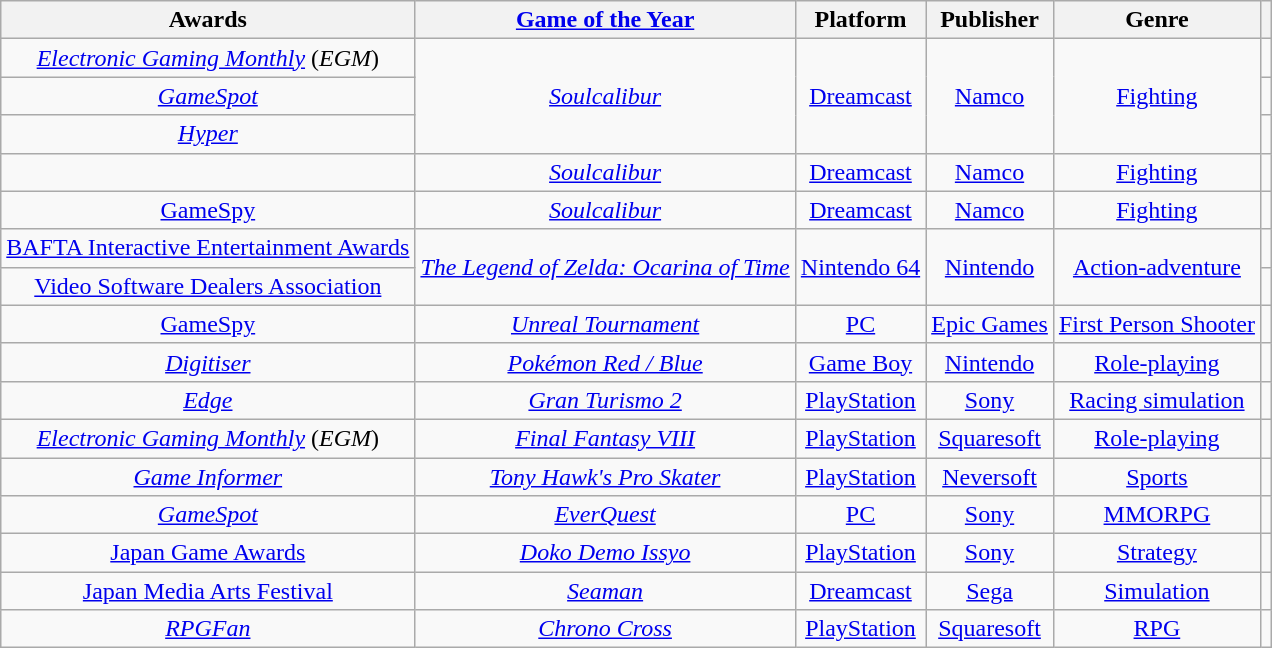<table class="wikitable sortable" style="text-align:center;">
<tr>
<th>Awards</th>
<th><a href='#'>Game of the Year</a></th>
<th>Platform</th>
<th>Publisher</th>
<th>Genre</th>
<th class="unsortable"></th>
</tr>
<tr>
<td><em><a href='#'>Electronic Gaming Monthly</a></em> (<em>EGM</em>)</td>
<td rowspan="3"><em><a href='#'>Soulcalibur</a></em></td>
<td rowspan="3"><a href='#'>Dreamcast</a></td>
<td rowspan="3"><a href='#'>Namco</a></td>
<td rowspan="3"><a href='#'>Fighting</a></td>
<td></td>
</tr>
<tr>
<td><em><a href='#'>GameSpot</a></em></td>
<td></td>
</tr>
<tr>
<td><em><a href='#'>Hyper</a></em></td>
<td></td>
</tr>
<tr>
<td></td>
<td><em><a href='#'>Soulcalibur</a></em></td>
<td><a href='#'>Dreamcast</a></td>
<td><a href='#'>Namco</a></td>
<td><a href='#'>Fighting</a></td>
<td></td>
</tr>
<tr>
<td><a href='#'>GameSpy</a></td>
<td><em><a href='#'>Soulcalibur</a></em></td>
<td><a href='#'>Dreamcast</a></td>
<td><a href='#'>Namco</a></td>
<td><a href='#'>Fighting</a></td>
<td></td>
</tr>
<tr>
<td><a href='#'>BAFTA Interactive Entertainment Awards</a></td>
<td rowspan="2"><em><a href='#'>The Legend of Zelda: Ocarina of Time</a></em></td>
<td rowspan="2"><a href='#'>Nintendo 64</a></td>
<td rowspan="2"><a href='#'>Nintendo</a></td>
<td rowspan="2"><a href='#'>Action-adventure</a></td>
<td></td>
</tr>
<tr>
<td><a href='#'>Video Software Dealers Association</a></td>
<td></td>
</tr>
<tr>
<td><a href='#'>GameSpy</a></td>
<td><em><a href='#'>Unreal Tournament</a></em></td>
<td><a href='#'>PC</a></td>
<td><a href='#'>Epic Games</a></td>
<td><a href='#'>First Person Shooter</a></td>
<td></td>
</tr>
<tr>
<td><em><a href='#'>Digitiser</a></em></td>
<td><em><a href='#'>Pokémon Red / Blue</a></em></td>
<td><a href='#'>Game Boy</a></td>
<td><a href='#'>Nintendo</a></td>
<td><a href='#'>Role-playing</a></td>
<td></td>
</tr>
<tr>
<td><em><a href='#'>Edge</a></em></td>
<td><em><a href='#'>Gran Turismo 2</a></em></td>
<td><a href='#'>PlayStation</a></td>
<td><a href='#'>Sony</a></td>
<td><a href='#'>Racing simulation</a></td>
<td></td>
</tr>
<tr>
<td><em><a href='#'>Electronic Gaming Monthly</a></em> (<em>EGM</em>)</td>
<td><em><a href='#'>Final Fantasy VIII</a></em></td>
<td><a href='#'>PlayStation</a></td>
<td><a href='#'>Squaresoft</a></td>
<td><a href='#'>Role-playing</a></td>
<td></td>
</tr>
<tr>
<td><em><a href='#'>Game Informer</a></em></td>
<td><em><a href='#'>Tony Hawk's Pro Skater</a></em></td>
<td><a href='#'>PlayStation</a></td>
<td><a href='#'>Neversoft</a></td>
<td><a href='#'>Sports</a></td>
<td></td>
</tr>
<tr>
<td><em><a href='#'>GameSpot</a></em></td>
<td><em><a href='#'>EverQuest</a></em></td>
<td><a href='#'>PC</a></td>
<td><a href='#'>Sony</a></td>
<td><a href='#'>MMORPG</a></td>
<td></td>
</tr>
<tr>
<td><a href='#'>Japan Game Awards</a></td>
<td><em><a href='#'>Doko Demo Issyo</a></em></td>
<td><a href='#'>PlayStation</a></td>
<td><a href='#'>Sony</a></td>
<td><a href='#'>Strategy</a></td>
<td></td>
</tr>
<tr>
<td><a href='#'>Japan Media Arts Festival</a></td>
<td><em><a href='#'>Seaman</a></em></td>
<td><a href='#'>Dreamcast</a></td>
<td><a href='#'>Sega</a></td>
<td><a href='#'>Simulation</a></td>
<td></td>
</tr>
<tr>
<td><em><a href='#'>RPGFan</a></em></td>
<td><em><a href='#'>Chrono Cross</a></em></td>
<td><a href='#'>PlayStation</a></td>
<td><a href='#'>Squaresoft</a></td>
<td><a href='#'>RPG</a></td>
<td></td>
</tr>
</table>
